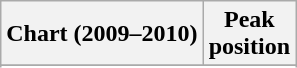<table class="wikitable sortable">
<tr>
<th>Chart (2009–2010)</th>
<th>Peak<br>position</th>
</tr>
<tr>
</tr>
<tr>
</tr>
</table>
